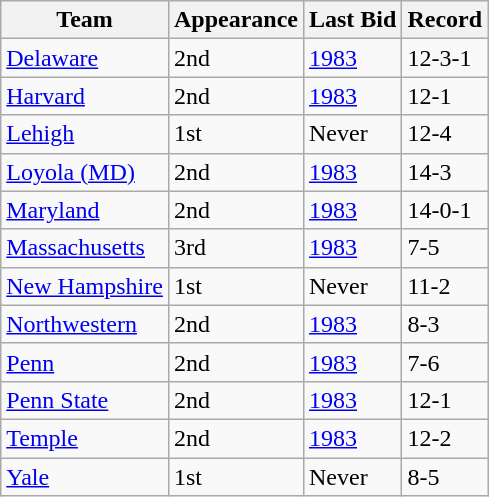<table class="wikitable sortable">
<tr>
<th>Team</th>
<th>Appearance</th>
<th>Last Bid</th>
<th>Record</th>
</tr>
<tr>
<td><a href='#'>Delaware</a></td>
<td>2nd</td>
<td><a href='#'>1983</a></td>
<td>12-3-1</td>
</tr>
<tr>
<td><a href='#'>Harvard</a></td>
<td>2nd</td>
<td><a href='#'>1983</a></td>
<td>12-1</td>
</tr>
<tr>
<td><a href='#'>Lehigh</a></td>
<td>1st</td>
<td>Never</td>
<td>12-4</td>
</tr>
<tr>
<td><a href='#'>Loyola (MD)</a></td>
<td>2nd</td>
<td><a href='#'>1983</a></td>
<td>14-3</td>
</tr>
<tr>
<td><a href='#'>Maryland</a></td>
<td>2nd</td>
<td><a href='#'>1983</a></td>
<td>14-0-1</td>
</tr>
<tr>
<td><a href='#'>Massachusetts</a></td>
<td>3rd</td>
<td><a href='#'>1983</a></td>
<td>7-5</td>
</tr>
<tr>
<td><a href='#'>New Hampshire</a></td>
<td>1st</td>
<td>Never</td>
<td>11-2</td>
</tr>
<tr>
<td><a href='#'>Northwestern</a></td>
<td>2nd</td>
<td><a href='#'>1983</a></td>
<td>8-3</td>
</tr>
<tr>
<td><a href='#'>Penn</a></td>
<td>2nd</td>
<td><a href='#'>1983</a></td>
<td>7-6</td>
</tr>
<tr>
<td><a href='#'>Penn State</a></td>
<td>2nd</td>
<td><a href='#'>1983</a></td>
<td>12-1</td>
</tr>
<tr>
<td><a href='#'>Temple</a></td>
<td>2nd</td>
<td><a href='#'>1983</a></td>
<td>12-2</td>
</tr>
<tr>
<td><a href='#'>Yale</a></td>
<td>1st</td>
<td>Never</td>
<td>8-5</td>
</tr>
</table>
